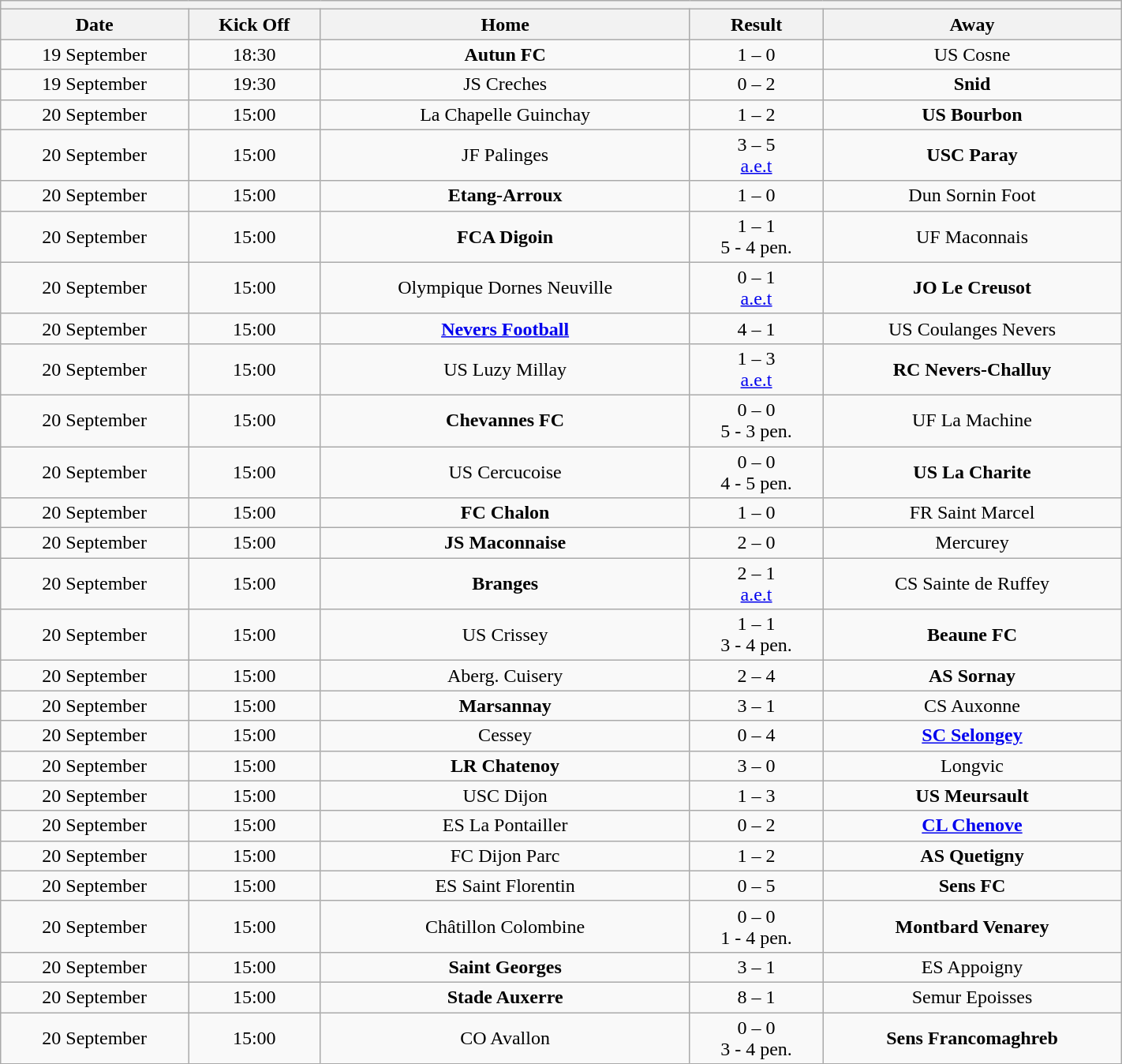<table class="wikitable collapsible collapsed" style="font-size: 100%; margin:0px;" width="75%">
<tr>
<th colspan="7" style="text-align:left;"></th>
</tr>
<tr>
<th><strong>Date</strong></th>
<th><strong>Kick Off</strong></th>
<th><strong>Home</strong></th>
<th><strong>Result</strong></th>
<th><strong>Away</strong></th>
</tr>
<tr>
<td align=center>19 September</td>
<td align=center>18:30</td>
<td align=center><strong>Autun FC</strong></td>
<td align=center>1 – 0</td>
<td align=center>US Cosne</td>
</tr>
<tr>
<td align=center>19 September</td>
<td align=center>19:30</td>
<td align=center>JS Creches</td>
<td align=center>0 – 2</td>
<td align=center><strong>Snid</strong></td>
</tr>
<tr>
<td align=center>20 September</td>
<td align=center>15:00</td>
<td align=center>La Chapelle Guinchay</td>
<td align=center>1 – 2</td>
<td align=center><strong>US Bourbon</strong></td>
</tr>
<tr>
<td align=center>20 September</td>
<td align=center>15:00</td>
<td align=center>JF Palinges</td>
<td align=center>3 – 5 <br> <a href='#'>a.e.t</a></td>
<td align=center><strong>USC Paray</strong></td>
</tr>
<tr>
<td align=center>20 September</td>
<td align=center>15:00</td>
<td align=center><strong>Etang-Arroux</strong></td>
<td align=center>1 – 0</td>
<td align=center>Dun Sornin Foot</td>
</tr>
<tr>
<td align=center>20 September</td>
<td align=center>15:00</td>
<td align=center><strong>FCA Digoin</strong></td>
<td align=center>1 – 1 <br> 5 - 4 pen.</td>
<td align=center>UF Maconnais</td>
</tr>
<tr>
<td align=center>20 September</td>
<td align=center>15:00</td>
<td align=center>Olympique Dornes Neuville</td>
<td align=center>0 – 1 <br> <a href='#'>a.e.t</a></td>
<td align=center><strong>JO Le Creusot</strong></td>
</tr>
<tr>
<td align=center>20 September</td>
<td align=center>15:00</td>
<td align=center><strong><a href='#'>Nevers Football</a></strong></td>
<td align=center>4 – 1</td>
<td align=center>US Coulanges Nevers</td>
</tr>
<tr>
<td align=center>20 September</td>
<td align=center>15:00</td>
<td align=center>US Luzy Millay</td>
<td align=center>1 – 3 <br> <a href='#'>a.e.t</a></td>
<td align=center><strong>RC Nevers-Challuy</strong></td>
</tr>
<tr>
<td align=center>20 September</td>
<td align=center>15:00</td>
<td align=center><strong>Chevannes FC</strong></td>
<td align=center>0 – 0 <br> 5 - 3 pen.</td>
<td align=center>UF La Machine</td>
</tr>
<tr>
<td align=center>20 September</td>
<td align=center>15:00</td>
<td align=center>US Cercucoise</td>
<td align=center>0 – 0 <br> 4 - 5 pen.</td>
<td align=center><strong>US La Charite</strong></td>
</tr>
<tr>
<td align=center>20 September</td>
<td align=center>15:00</td>
<td align=center><strong>FC Chalon</strong></td>
<td align=center>1 – 0</td>
<td align=center>FR Saint Marcel</td>
</tr>
<tr>
<td align=center>20 September</td>
<td align=center>15:00</td>
<td align=center><strong>JS Maconnaise</strong></td>
<td align=center>2 – 0</td>
<td align=center>Mercurey</td>
</tr>
<tr>
<td align=center>20 September</td>
<td align=center>15:00</td>
<td align=center><strong>Branges</strong></td>
<td align=center>2 – 1 <br> <a href='#'>a.e.t</a></td>
<td align=center>CS Sainte de Ruffey</td>
</tr>
<tr>
<td align=center>20 September</td>
<td align=center>15:00</td>
<td align=center>US Crissey</td>
<td align=center>1 – 1 <br> 3 - 4 pen.</td>
<td align=center><strong>Beaune FC</strong></td>
</tr>
<tr>
<td align=center>20 September</td>
<td align=center>15:00</td>
<td align=center>Aberg. Cuisery</td>
<td align=center>2 – 4</td>
<td align=center><strong>AS Sornay</strong></td>
</tr>
<tr>
<td align=center>20 September</td>
<td align=center>15:00</td>
<td align=center><strong>Marsannay</strong></td>
<td align=center>3 – 1</td>
<td align=center>CS Auxonne</td>
</tr>
<tr>
<td align=center>20 September</td>
<td align=center>15:00</td>
<td align=center>Cessey</td>
<td align=center>0 – 4</td>
<td align=center><strong><a href='#'>SC Selongey</a></strong></td>
</tr>
<tr>
<td align=center>20 September</td>
<td align=center>15:00</td>
<td align=center><strong>LR Chatenoy</strong></td>
<td align=center>3 – 0</td>
<td align=center>Longvic</td>
</tr>
<tr>
<td align=center>20 September</td>
<td align=center>15:00</td>
<td align=center>USC Dijon</td>
<td align=center>1 – 3</td>
<td align=center><strong>US Meursault</strong></td>
</tr>
<tr>
<td align=center>20 September</td>
<td align=center>15:00</td>
<td align=center>ES La Pontailler</td>
<td align=center>0 – 2</td>
<td align=center><strong><a href='#'>CL Chenove</a></strong></td>
</tr>
<tr>
<td align=center>20 September</td>
<td align=center>15:00</td>
<td align=center>FC Dijon Parc</td>
<td align=center>1 – 2</td>
<td align=center><strong>AS Quetigny</strong></td>
</tr>
<tr>
<td align=center>20 September</td>
<td align=center>15:00</td>
<td align=center>ES Saint Florentin</td>
<td align=center>0 – 5</td>
<td align=center><strong>Sens FC</strong></td>
</tr>
<tr>
<td align=center>20 September</td>
<td align=center>15:00</td>
<td align=center>Châtillon Colombine</td>
<td align=center>0 – 0 <br> 1 - 4 pen.</td>
<td align=center><strong>Montbard Venarey</strong></td>
</tr>
<tr>
<td align=center>20 September</td>
<td align=center>15:00</td>
<td align=center><strong>Saint Georges</strong></td>
<td align=center>3 – 1</td>
<td align=center>ES Appoigny</td>
</tr>
<tr>
<td align=center>20 September</td>
<td align=center>15:00</td>
<td align=center><strong>Stade Auxerre</strong></td>
<td align=center>8 – 1</td>
<td align=center>Semur Epoisses</td>
</tr>
<tr>
<td align=center>20 September</td>
<td align=center>15:00</td>
<td align=center>CO Avallon</td>
<td align=center>0 – 0 <br> 3 - 4 pen.</td>
<td align=center><strong>Sens Francomaghreb</strong></td>
</tr>
</table>
